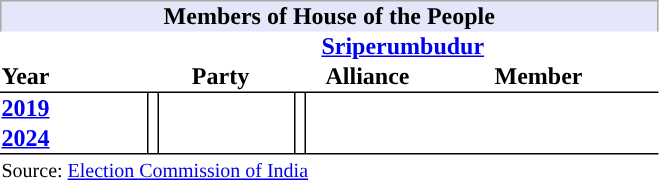<table style="text-align: center; border-spacing: 0;">
<tr>
<th colspan="8" style="background: lavender; border-top:1px #aaa solid; border-right:1px #aaa solid; border-bottom:none; border-left:1px #aaa solid">Members of House of the People</th>
</tr>
<tr>
<th rowspan="2" style="width:6em; text-align:left; vertical-align:bottom; border-bottom:1px solid black;">Year</th>
<th colspan="5" style="text-align:center;"><a href='#'>Sriperumbudur</a></th>
</tr>
<tr>
<th colspan="2" style="width:6em; border-bottom:1px solid black;">Party</th>
<th colspan="2" style="width:6em; border-bottom:1px solid black;">Alliance</th>
<th scope="col" style="width:8em; border-bottom:1px solid black; padding-right:1em;">Member</th>
</tr>
<tr>
<th style="text-align:left;"><a href='#'>2019</a></th>
<th style="border-right:0.25px solid black; border-left:0.25px solid black; width:4px; background:"></th>
<td></td>
<th style="border-right:0.25px solid black; border-left:0.25px solid black; width:4px; background:"></th>
<td></td>
<td></td>
</tr>
<tr>
<th style="text-align:left;"><a href='#'>2024</a></th>
<th style="border-right:0.25px solid black; border-left:0.25px solid black; width:4px; background:"></th>
<td></td>
<th style="border-right:0.25px solid black; border-left:0.25px solid black; width:4px; background:"></th>
<td></td>
<td></td>
</tr>
<tr>
<td colspan="15" style="text-align: left; border-top:1px solid black;"><small>Source: <a href='#'>Election Commission of India</a></small></td>
</tr>
</table>
